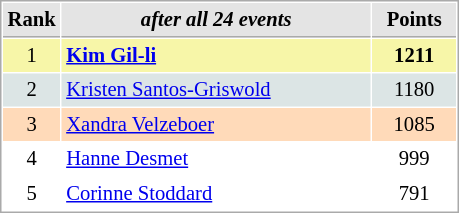<table cellspacing="1" cellpadding="3" style="border:1px solid #AAAAAA;font-size:86%">
<tr style="background-color: #E4E4E4;">
<th style="border-bottom:1px solid #AAAAAA; width: 10px;">Rank</th>
<th style="border-bottom:1px solid #AAAAAA; width: 200px;"><em>after all 24 events</em></th>
<th style="border-bottom:1px solid #AAAAAA; width: 50px;">Points</th>
</tr>
<tr style="background:#f7f6a8;">
<td align=center>1</td>
<td> <strong><a href='#'>Kim Gil-li</a></strong></td>
<td align=center><strong>1211</strong></td>
</tr>
<tr style="background:#dce5e5;">
<td align=center>2</td>
<td> <a href='#'>Kristen Santos-Griswold</a></td>
<td align=center>1180</td>
</tr>
<tr style="background:#ffdab9;">
<td align=center>3</td>
<td> <a href='#'>Xandra Velzeboer</a></td>
<td align=center>1085</td>
</tr>
<tr>
<td align=center>4</td>
<td> <a href='#'>Hanne Desmet</a></td>
<td align=center>999</td>
</tr>
<tr>
<td align=center>5</td>
<td> <a href='#'>Corinne Stoddard</a></td>
<td align=center>791</td>
</tr>
</table>
